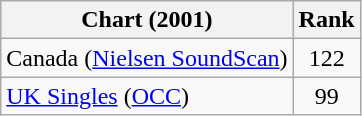<table class="wikitable">
<tr>
<th>Chart (2001)</th>
<th>Rank</th>
</tr>
<tr>
<td>Canada (<a href='#'>Nielsen SoundScan</a>)</td>
<td align="center">122</td>
</tr>
<tr>
<td><a href='#'>UK Singles</a> (<a href='#'>OCC</a>)</td>
<td align="center">99</td>
</tr>
</table>
